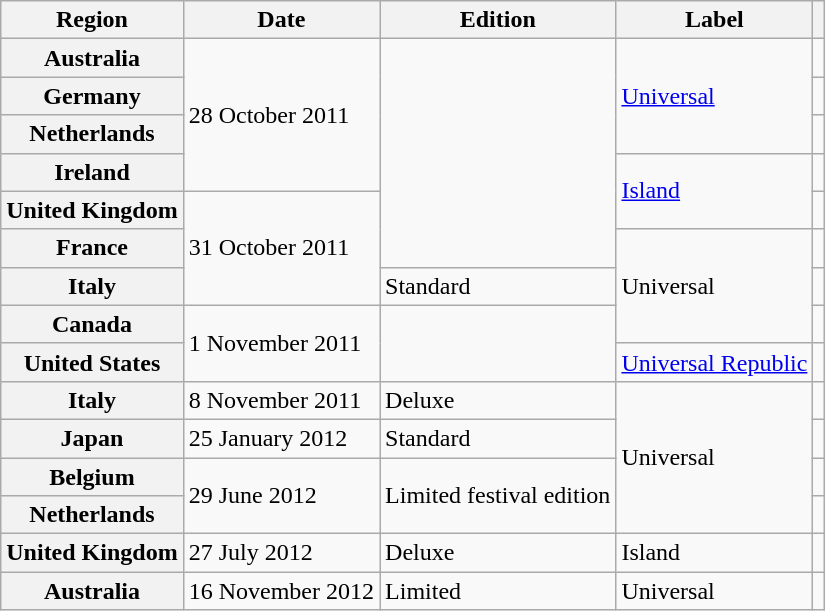<table class="wikitable plainrowheaders">
<tr>
<th scope="col">Region</th>
<th scope="col">Date</th>
<th scope="col">Edition</th>
<th scope="col">Label</th>
<th scope="col"></th>
</tr>
<tr>
<th scope="row">Australia</th>
<td rowspan="4">28 October 2011</td>
<td rowspan="6"></td>
<td rowspan="3"><a href='#'>Universal</a></td>
<td align="center"></td>
</tr>
<tr>
<th scope="row">Germany</th>
<td align="center"></td>
</tr>
<tr>
<th scope="row">Netherlands</th>
<td align="center"></td>
</tr>
<tr>
<th scope="row">Ireland</th>
<td rowspan="2"><a href='#'>Island</a></td>
<td align="center"></td>
</tr>
<tr>
<th scope="row">United Kingdom</th>
<td rowspan="3">31 October 2011</td>
<td align="center"></td>
</tr>
<tr>
<th scope="row">France</th>
<td rowspan="3">Universal</td>
<td align="center"></td>
</tr>
<tr>
<th scope="row">Italy</th>
<td>Standard</td>
<td align="center"></td>
</tr>
<tr>
<th scope="row">Canada</th>
<td rowspan="2">1 November 2011</td>
<td rowspan="2"></td>
<td align="center"></td>
</tr>
<tr>
<th scope="row">United States</th>
<td><a href='#'>Universal Republic</a></td>
<td align="center"></td>
</tr>
<tr>
<th scope="row">Italy</th>
<td>8 November 2011</td>
<td>Deluxe</td>
<td rowspan="4">Universal</td>
<td align="center"></td>
</tr>
<tr>
<th scope="row">Japan</th>
<td>25 January 2012</td>
<td>Standard</td>
<td align="center"></td>
</tr>
<tr>
<th scope="row">Belgium</th>
<td rowspan="2">29 June 2012</td>
<td rowspan="2">Limited festival edition</td>
<td align="center"></td>
</tr>
<tr>
<th scope="row">Netherlands</th>
<td align="center"></td>
</tr>
<tr>
<th scope="row">United Kingdom</th>
<td>27 July 2012</td>
<td>Deluxe </td>
<td>Island</td>
<td align="center"></td>
</tr>
<tr>
<th scope="row">Australia</th>
<td>16 November 2012</td>
<td>Limited</td>
<td>Universal</td>
<td align="center"></td>
</tr>
</table>
